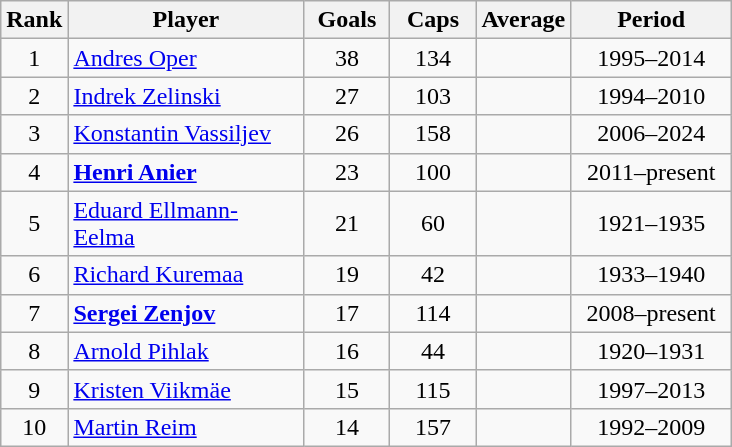<table class="wikitable sortable" style="font-size:100%; text-align:center;">
<tr>
<th width=30px>Rank</th>
<th width=150px>Player</th>
<th width=50px>Goals</th>
<th width=50px>Caps</th>
<th width=50px>Average</th>
<th width=100px>Period</th>
</tr>
<tr>
<td>1</td>
<td align=left><a href='#'>Andres Oper</a></td>
<td>38</td>
<td>134</td>
<td></td>
<td>1995–2014</td>
</tr>
<tr>
<td>2</td>
<td align=left><a href='#'>Indrek Zelinski</a></td>
<td>27</td>
<td>103</td>
<td></td>
<td>1994–2010</td>
</tr>
<tr>
<td>3</td>
<td align=left><a href='#'>Konstantin Vassiljev</a></td>
<td>26</td>
<td>158</td>
<td></td>
<td>2006–2024</td>
</tr>
<tr>
<td>4</td>
<td align=left><strong><a href='#'>Henri Anier</a></strong></td>
<td>23</td>
<td>100</td>
<td></td>
<td>2011–present</td>
</tr>
<tr>
<td>5</td>
<td align=left><a href='#'>Eduard Ellmann-Eelma</a></td>
<td>21</td>
<td>60</td>
<td></td>
<td>1921–1935</td>
</tr>
<tr>
<td>6</td>
<td align=left><a href='#'>Richard Kuremaa</a></td>
<td>19</td>
<td>42</td>
<td></td>
<td>1933–1940</td>
</tr>
<tr>
<td>7</td>
<td align=left><strong><a href='#'>Sergei Zenjov</a></strong></td>
<td>17</td>
<td>114</td>
<td></td>
<td>2008–present</td>
</tr>
<tr>
<td>8</td>
<td align=left><a href='#'>Arnold Pihlak</a></td>
<td>16</td>
<td>44</td>
<td></td>
<td>1920–1931</td>
</tr>
<tr>
<td>9</td>
<td align=left><a href='#'>Kristen Viikmäe</a></td>
<td>15</td>
<td>115</td>
<td></td>
<td>1997–2013</td>
</tr>
<tr>
<td>10</td>
<td align=left><a href='#'>Martin Reim</a></td>
<td>14</td>
<td>157</td>
<td></td>
<td>1992–2009</td>
</tr>
</table>
